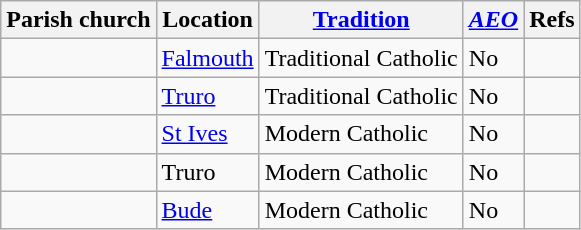<table class="wikitable sortable">
<tr>
<th>Parish church</th>
<th>Location</th>
<th><a href='#'>Tradition</a></th>
<th><em><a href='#'>AEO</a></em></th>
<th class=unsortable>Refs</th>
</tr>
<tr>
<td></td>
<td><a href='#'>Falmouth</a></td>
<td>Traditional Catholic</td>
<td>No</td>
<td></td>
</tr>
<tr>
<td></td>
<td><a href='#'>Truro</a></td>
<td>Traditional Catholic</td>
<td>No</td>
<td></td>
</tr>
<tr>
<td></td>
<td><a href='#'>St Ives</a></td>
<td>Modern Catholic</td>
<td>No</td>
<td></td>
</tr>
<tr>
<td></td>
<td>Truro</td>
<td>Modern Catholic</td>
<td>No</td>
<td></td>
</tr>
<tr>
<td></td>
<td><a href='#'>Bude</a></td>
<td>Modern Catholic</td>
<td>No</td>
<td></td>
</tr>
</table>
